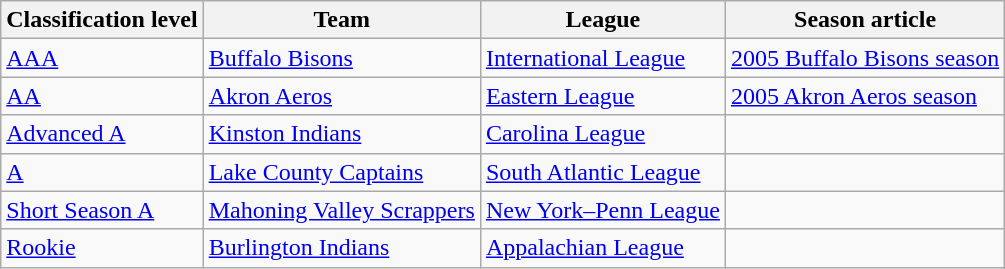<table class="wikitable" border="1">
<tr>
<th>Classification level</th>
<th>Team</th>
<th>League</th>
<th>Season article</th>
</tr>
<tr>
<td><a href='#'>AAA</a></td>
<td><a href='#'>Buffalo Bisons</a></td>
<td><a href='#'>International League</a></td>
<td><a href='#'>2005 Buffalo Bisons season</a></td>
</tr>
<tr>
<td><a href='#'>AA</a></td>
<td><a href='#'>Akron Aeros</a></td>
<td><a href='#'>Eastern League</a></td>
<td><a href='#'>2005 Akron Aeros season</a></td>
</tr>
<tr>
<td><a href='#'>Advanced A</a></td>
<td><a href='#'>Kinston Indians</a></td>
<td><a href='#'>Carolina League</a></td>
<td></td>
</tr>
<tr>
<td><a href='#'>A</a></td>
<td><a href='#'>Lake County Captains</a></td>
<td><a href='#'>South Atlantic League</a></td>
<td></td>
</tr>
<tr>
<td><a href='#'>Short Season A</a></td>
<td><a href='#'>Mahoning Valley Scrappers</a></td>
<td><a href='#'>New York–Penn League</a></td>
<td></td>
</tr>
<tr>
<td><a href='#'>Rookie</a></td>
<td><a href='#'>Burlington Indians</a></td>
<td><a href='#'>Appalachian League</a></td>
<td></td>
</tr>
</table>
